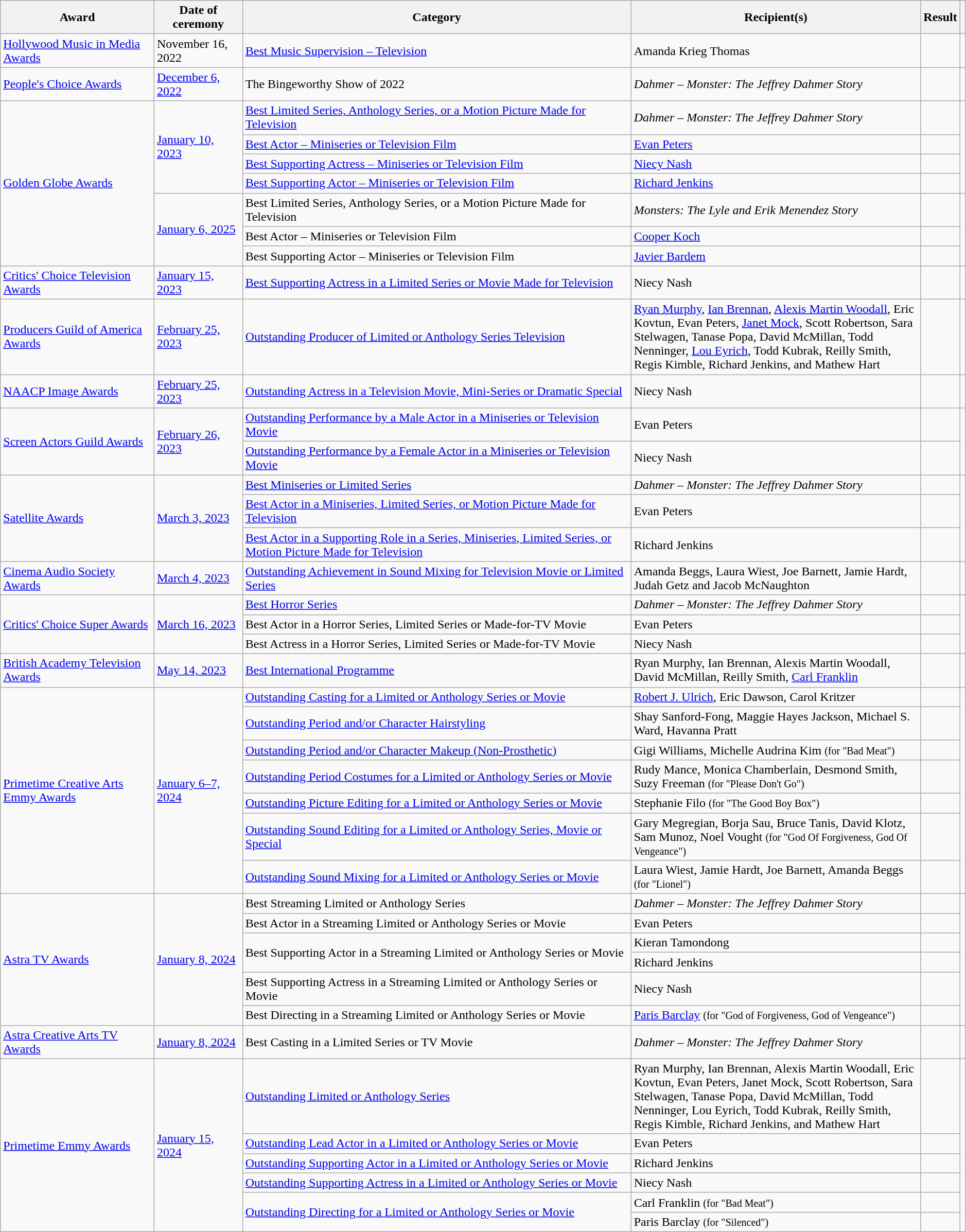<table class="wikitable sortable plainrowheaders" style="width: 99%">
<tr>
<th scope="col">Award</th>
<th scope="col">Date of ceremony</th>
<th scope="col" class="unsortable">Category</th>
<th scope="col" class="unsortable" width=30%>Recipient(s)</th>
<th scope="col">Result</th>
<th scope="col" class="unsortable"></th>
</tr>
<tr>
<td><a href='#'>Hollywood Music in Media Awards</a></td>
<td>November 16, 2022</td>
<td><a href='#'>Best Music Supervision – Television</a></td>
<td>Amanda Krieg Thomas</td>
<td></td>
<td align="center"></td>
</tr>
<tr>
<td><a href='#'>People's Choice Awards</a></td>
<td><a href='#'>December 6, 2022</a></td>
<td>The Bingeworthy Show of 2022</td>
<td><em>Dahmer – Monster: The Jeffrey Dahmer Story</em></td>
<td></td>
<td align="center"></td>
</tr>
<tr>
<td rowspan="7"><a href='#'>Golden Globe Awards</a></td>
<td rowspan="4"><a href='#'>January 10, 2023</a></td>
<td><a href='#'>Best Limited Series, Anthology Series, or a Motion Picture Made for Television</a></td>
<td><em>Dahmer – Monster: The Jeffrey Dahmer Story</em></td>
<td></td>
<td align="center" rowspan="4"></td>
</tr>
<tr>
<td><a href='#'>Best Actor – Miniseries or Television Film</a></td>
<td><a href='#'>Evan Peters</a></td>
<td></td>
</tr>
<tr>
<td><a href='#'>Best Supporting Actress – Miniseries or Television Film</a></td>
<td><a href='#'>Niecy Nash</a></td>
<td></td>
</tr>
<tr>
<td><a href='#'>Best Supporting Actor – Miniseries or Television Film</a></td>
<td><a href='#'>Richard Jenkins</a></td>
<td></td>
</tr>
<tr>
<td rowspan="3"><a href='#'>January 6, 2025</a></td>
<td>Best Limited Series, Anthology Series, or a Motion Picture Made for Television</td>
<td><em>Monsters: The Lyle and Erik Menendez Story</em></td>
<td></td>
<td rowspan="3"></td>
</tr>
<tr>
<td>Best Actor – Miniseries or Television Film</td>
<td><a href='#'>Cooper Koch</a></td>
<td></td>
</tr>
<tr>
<td>Best Supporting Actor – Miniseries or Television Film</td>
<td><a href='#'>Javier Bardem</a></td>
<td></td>
</tr>
<tr>
<td><a href='#'>Critics' Choice Television Awards</a></td>
<td><a href='#'>January 15, 2023</a></td>
<td><a href='#'>Best Supporting Actress in a Limited Series or Movie Made for Television</a></td>
<td>Niecy Nash</td>
<td></td>
<td align="center"></td>
</tr>
<tr>
<td><a href='#'>Producers Guild of America Awards</a></td>
<td><a href='#'>February 25, 2023</a></td>
<td><a href='#'>Outstanding Producer of Limited or Anthology Series Television</a></td>
<td><a href='#'>Ryan Murphy</a>, <a href='#'>Ian Brennan</a>, <a href='#'>Alexis Martin Woodall</a>, Eric Kovtun, Evan Peters, <a href='#'>Janet Mock</a>, Scott Robertson, Sara Stelwagen, Tanase Popa, David McMillan, Todd Nenninger, <a href='#'>Lou Eyrich</a>, Todd Kubrak, Reilly Smith, Regis Kimble, Richard Jenkins, and Mathew Hart</td>
<td></td>
<td align="center"></td>
</tr>
<tr>
<td><a href='#'>NAACP Image Awards</a></td>
<td><a href='#'>February 25, 2023</a></td>
<td><a href='#'>Outstanding Actress in a Television Movie, Mini-Series or Dramatic Special</a></td>
<td>Niecy Nash</td>
<td></td>
<td align="center"></td>
</tr>
<tr>
<td rowspan="2"><a href='#'>Screen Actors Guild Awards</a></td>
<td rowspan="2"><a href='#'>February 26, 2023</a></td>
<td><a href='#'>Outstanding Performance by a Male Actor in a Miniseries or Television Movie</a></td>
<td>Evan Peters</td>
<td></td>
<td align="center" rowspan="2"></td>
</tr>
<tr>
<td><a href='#'>Outstanding Performance by a Female Actor in a Miniseries or Television Movie</a></td>
<td>Niecy Nash</td>
<td></td>
</tr>
<tr>
<td rowspan="3"><a href='#'>Satellite Awards</a></td>
<td rowspan="3"><a href='#'>March 3, 2023</a></td>
<td><a href='#'>Best Miniseries or Limited Series</a></td>
<td><em>Dahmer – Monster: The Jeffrey Dahmer Story</em></td>
<td></td>
<td align="center" rowspan="3"></td>
</tr>
<tr>
<td><a href='#'>Best Actor in a Miniseries, Limited Series, or Motion Picture Made for Television</a></td>
<td>Evan Peters</td>
<td></td>
</tr>
<tr>
<td><a href='#'>Best Actor in a Supporting Role in a Series, Miniseries, Limited Series, or Motion Picture Made for Television</a></td>
<td>Richard Jenkins</td>
<td></td>
</tr>
<tr>
<td><a href='#'>Cinema Audio Society Awards</a></td>
<td><a href='#'>March 4, 2023</a></td>
<td><a href='#'>Outstanding Achievement in Sound Mixing for Television Movie or Limited Series</a></td>
<td>Amanda Beggs, Laura Wiest, Joe Barnett, Jamie Hardt, Judah Getz and Jacob McNaughton </td>
<td></td>
<td align="center"></td>
</tr>
<tr>
<td rowspan="3"><a href='#'>Critics' Choice Super Awards</a></td>
<td rowspan="3"><a href='#'>March 16, 2023</a></td>
<td><a href='#'>Best Horror Series</a></td>
<td><em>Dahmer – Monster: The Jeffrey Dahmer Story</em></td>
<td></td>
<td align="center" rowspan="3"></td>
</tr>
<tr>
<td>Best Actor in a Horror Series, Limited Series or Made-for-TV Movie</td>
<td>Evan Peters</td>
<td></td>
</tr>
<tr>
<td>Best Actress in a Horror Series, Limited Series or Made-for-TV Movie</td>
<td>Niecy Nash</td>
<td></td>
</tr>
<tr>
<td><a href='#'>British Academy Television Awards</a></td>
<td><a href='#'>May 14, 2023</a></td>
<td><a href='#'>Best International Programme</a></td>
<td>Ryan Murphy, Ian Brennan, Alexis Martin Woodall, David McMillan, Reilly Smith, <a href='#'>Carl Franklin</a></td>
<td></td>
<td align="center"></td>
</tr>
<tr>
<td rowspan="7"><a href='#'>Primetime Creative Arts Emmy Awards</a></td>
<td rowspan="7"><a href='#'>January 6–7, 2024</a></td>
<td><a href='#'>Outstanding Casting for a Limited or Anthology Series or Movie</a></td>
<td><a href='#'>Robert J. Ulrich</a>, Eric Dawson, Carol Kritzer</td>
<td></td>
<td align="center" rowspan="7"></td>
</tr>
<tr>
<td><a href='#'>Outstanding Period and/or Character Hairstyling</a></td>
<td>Shay Sanford-Fong, Maggie Hayes Jackson, Michael S. Ward, Havanna Pratt </td>
<td></td>
</tr>
<tr>
<td><a href='#'>Outstanding Period and/or Character Makeup (Non-Prosthetic)</a></td>
<td>Gigi Williams, Michelle Audrina Kim <small>(for "Bad Meat")</small></td>
<td></td>
</tr>
<tr>
<td><a href='#'>Outstanding Period Costumes for a Limited or Anthology Series or Movie</a></td>
<td>Rudy Mance, Monica Chamberlain, Desmond Smith, Suzy Freeman <small>(for "Please Don't Go")</small></td>
<td></td>
</tr>
<tr>
<td><a href='#'>Outstanding Picture Editing for a Limited or Anthology Series or Movie</a></td>
<td>Stephanie Filo <small>(for "The Good Boy Box")</small></td>
<td></td>
</tr>
<tr>
<td><a href='#'>Outstanding Sound Editing for a Limited or Anthology Series, Movie or Special</a></td>
<td>Gary Megregian, Borja Sau, Bruce Tanis, David Klotz, Sam Munoz, Noel Vought <small>(for "God Of Forgiveness, God Of Vengeance")</small></td>
<td></td>
</tr>
<tr>
<td><a href='#'>Outstanding Sound Mixing for a Limited or Anthology Series or Movie</a></td>
<td>Laura Wiest, Jamie Hardt, Joe Barnett, Amanda Beggs <small>(for "Lionel")</small></td>
<td></td>
</tr>
<tr>
<td rowspan="6"><a href='#'>Astra TV Awards</a></td>
<td rowspan="6"><a href='#'>January 8, 2024</a></td>
<td>Best Streaming Limited or Anthology Series</td>
<td><em>Dahmer – Monster: The Jeffrey Dahmer Story</em></td>
<td></td>
<td align="center" rowspan="6"></td>
</tr>
<tr>
<td>Best Actor in a Streaming Limited or Anthology Series or Movie</td>
<td>Evan Peters</td>
<td></td>
</tr>
<tr>
<td rowspan="2">Best Supporting Actor in a Streaming Limited or Anthology Series or Movie</td>
<td>Kieran Tamondong</td>
<td></td>
</tr>
<tr>
<td>Richard Jenkins</td>
<td></td>
</tr>
<tr>
<td>Best Supporting Actress in a Streaming Limited or Anthology Series or Movie</td>
<td>Niecy Nash</td>
<td></td>
</tr>
<tr>
<td>Best Directing in a Streaming Limited or Anthology Series or Movie</td>
<td><a href='#'>Paris Barclay</a> <small>(for "God of Forgiveness, God of Vengeance")</small></td>
<td></td>
</tr>
<tr>
<td><a href='#'>Astra Creative Arts TV Awards</a></td>
<td><a href='#'>January 8, 2024</a></td>
<td>Best Casting in a Limited Series or TV Movie</td>
<td><em>Dahmer – Monster: The Jeffrey Dahmer Story</em></td>
<td></td>
<td align="center"></td>
</tr>
<tr>
<td rowspan="6"><a href='#'>Primetime Emmy Awards</a></td>
<td rowspan="6"><a href='#'>January 15, 2024</a></td>
<td><a href='#'>Outstanding Limited or Anthology Series</a></td>
<td>Ryan Murphy, Ian Brennan, Alexis Martin Woodall, Eric Kovtun, Evan Peters, Janet Mock, Scott Robertson, Sara Stelwagen, Tanase Popa, David McMillan, Todd Nenninger, Lou Eyrich, Todd Kubrak, Reilly Smith, Regis Kimble, Richard Jenkins, and Mathew Hart</td>
<td></td>
<td align="center" rowspan="6"></td>
</tr>
<tr>
<td><a href='#'>Outstanding Lead Actor in a Limited or Anthology Series or Movie</a></td>
<td>Evan Peters</td>
<td></td>
</tr>
<tr>
<td><a href='#'>Outstanding Supporting Actor in a Limited or Anthology Series or Movie</a></td>
<td>Richard Jenkins</td>
<td></td>
</tr>
<tr>
<td><a href='#'>Outstanding Supporting Actress in a Limited or Anthology Series or Movie</a></td>
<td>Niecy Nash</td>
<td></td>
</tr>
<tr>
<td rowspan="2"><a href='#'>Outstanding Directing for a Limited or Anthology Series or Movie</a></td>
<td>Carl Franklin <small>(for "Bad Meat")</small></td>
<td></td>
</tr>
<tr>
<td>Paris Barclay <small>(for "Silenced")</small></td>
<td></td>
</tr>
</table>
